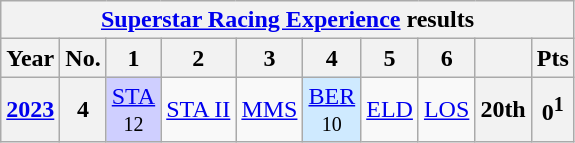<table class="wikitable" style="text-align:center">
<tr>
<th colspan=10><a href='#'>Superstar Racing Experience</a> results</th>
</tr>
<tr>
<th>Year</th>
<th>No.</th>
<th>1</th>
<th>2</th>
<th>3</th>
<th>4</th>
<th>5</th>
<th>6</th>
<th></th>
<th>Pts</th>
</tr>
<tr>
<th><a href='#'>2023</a></th>
<th>4</th>
<td style="background:#CFCFFF;"><a href='#'>STA</a><br><small>12</small></td>
<td><a href='#'>STA II</a></td>
<td><a href='#'>MMS</a></td>
<td style="background:#CFEAFF;"><a href='#'>BER</a><br><small>10</small></td>
<td><a href='#'>ELD</a></td>
<td><a href='#'>LOS</a></td>
<th>20th</th>
<th>0<sup>1</sup></th>
</tr>
</table>
